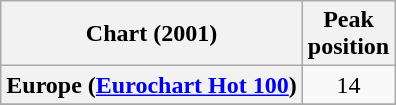<table class="wikitable sortable plainrowheaders" style="text-align:center">
<tr>
<th scope="col">Chart (2001)</th>
<th scope="col">Peak<br>position</th>
</tr>
<tr>
<th scope="row">Europe (<a href='#'>Eurochart Hot 100</a>)</th>
<td>14</td>
</tr>
<tr>
</tr>
<tr>
</tr>
<tr>
</tr>
</table>
